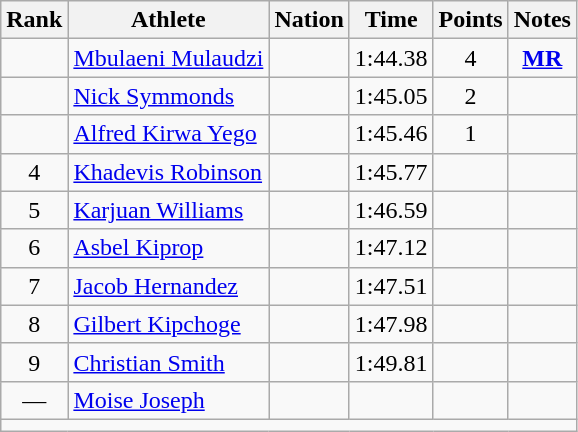<table class="wikitable mw-datatable sortable" style="text-align:center;">
<tr>
<th>Rank</th>
<th>Athlete</th>
<th>Nation</th>
<th>Time</th>
<th>Points</th>
<th>Notes</th>
</tr>
<tr>
<td></td>
<td align=left><a href='#'>Mbulaeni Mulaudzi</a></td>
<td align=left></td>
<td>1:44.38</td>
<td>4</td>
<td><strong><a href='#'>MR</a></strong></td>
</tr>
<tr>
<td></td>
<td align=left><a href='#'>Nick Symmonds</a></td>
<td align=left></td>
<td>1:45.05</td>
<td>2</td>
<td></td>
</tr>
<tr>
<td></td>
<td align=left><a href='#'>Alfred Kirwa Yego</a></td>
<td align=left></td>
<td>1:45.46</td>
<td>1</td>
<td></td>
</tr>
<tr>
<td>4</td>
<td align=left><a href='#'>Khadevis Robinson</a></td>
<td align=left></td>
<td>1:45.77</td>
<td></td>
<td></td>
</tr>
<tr>
<td>5</td>
<td align=left><a href='#'>Karjuan Williams</a></td>
<td align=left></td>
<td>1:46.59</td>
<td></td>
<td></td>
</tr>
<tr>
<td>6</td>
<td align=left><a href='#'>Asbel Kiprop</a></td>
<td align=left></td>
<td>1:47.12</td>
<td></td>
<td></td>
</tr>
<tr>
<td>7</td>
<td align=left><a href='#'>Jacob Hernandez</a></td>
<td align=left></td>
<td>1:47.51</td>
<td></td>
<td></td>
</tr>
<tr>
<td>8</td>
<td align=left><a href='#'>Gilbert Kipchoge</a></td>
<td align=left></td>
<td>1:47.98</td>
<td></td>
<td></td>
</tr>
<tr>
<td>9</td>
<td align=left><a href='#'>Christian Smith</a></td>
<td align=left></td>
<td>1:49.81</td>
<td></td>
<td></td>
</tr>
<tr>
<td>—</td>
<td align=left><a href='#'>Moise Joseph</a></td>
<td align=left></td>
<td></td>
<td></td>
<td></td>
</tr>
<tr class="sortbottom">
<td colspan=6></td>
</tr>
</table>
